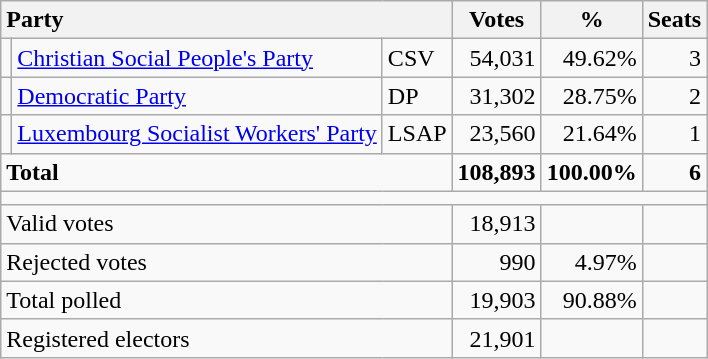<table class="wikitable" border="1" style="text-align:right;">
<tr>
<th style="text-align:left;" valign=bottom colspan=3>Party</th>
<th align=center valign=bottom width="50">Votes</th>
<th align=center valign=bottom width="50">%</th>
<th align=center>Seats</th>
</tr>
<tr>
<td></td>
<td align=left><a href='#'>Christian Social People's Party</a></td>
<td align=left>CSV</td>
<td>54,031</td>
<td>49.62%</td>
<td>3</td>
</tr>
<tr>
<td></td>
<td align=left><a href='#'>Democratic Party</a></td>
<td align=left>DP</td>
<td>31,302</td>
<td>28.75%</td>
<td>2</td>
</tr>
<tr>
<td></td>
<td align=left><a href='#'>Luxembourg Socialist Workers' Party</a></td>
<td align=left>LSAP</td>
<td>23,560</td>
<td>21.64%</td>
<td>1</td>
</tr>
<tr style="font-weight:bold">
<td align=left colspan=3>Total</td>
<td>108,893</td>
<td>100.00%</td>
<td>6</td>
</tr>
<tr>
<td colspan=6 height="2"></td>
</tr>
<tr>
<td align=left colspan=3>Valid votes</td>
<td>18,913</td>
<td></td>
<td></td>
</tr>
<tr>
<td align=left colspan=3>Rejected votes</td>
<td>990</td>
<td>4.97%</td>
<td></td>
</tr>
<tr>
<td align=left colspan=3>Total polled</td>
<td>19,903</td>
<td>90.88%</td>
<td></td>
</tr>
<tr>
<td align=left colspan=3>Registered electors</td>
<td>21,901</td>
<td></td>
<td></td>
</tr>
</table>
